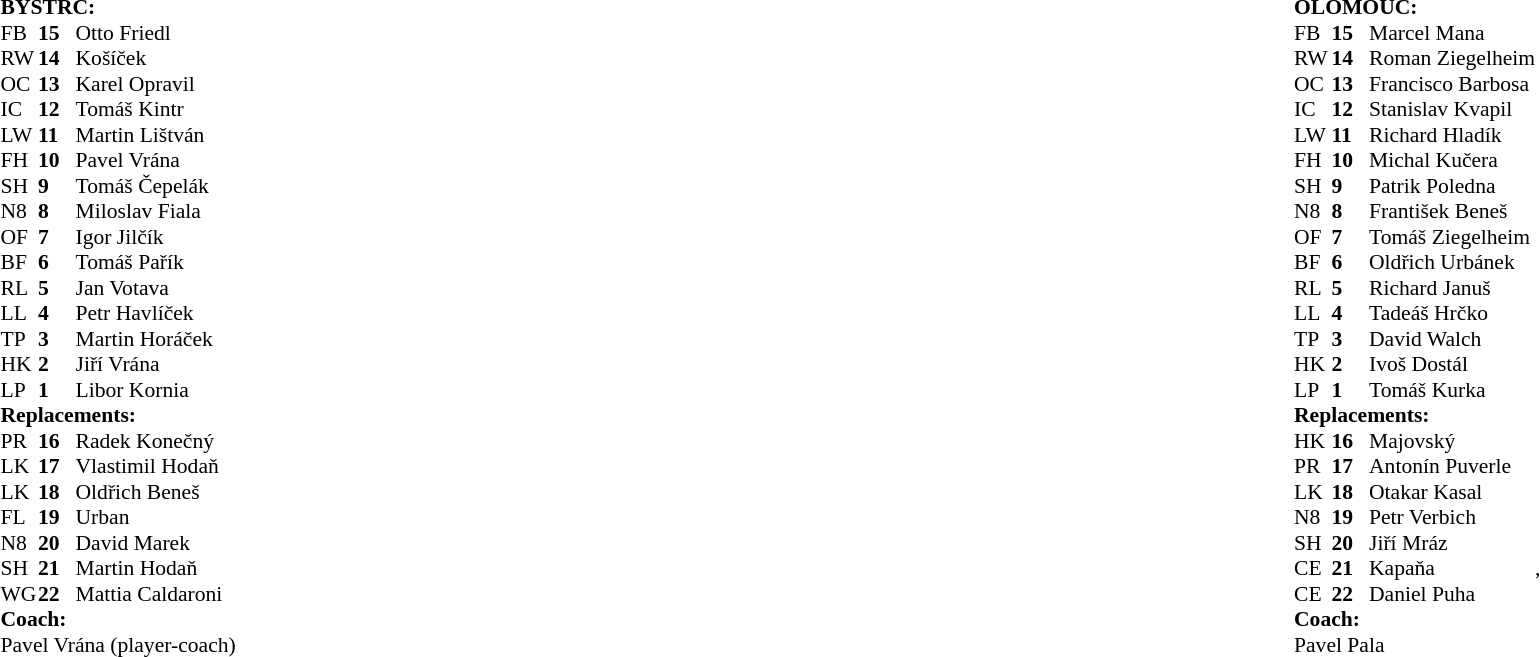<table width="100%">
<tr>
<td valign="top" width="50%"><br><table style="font-size: 90%" cellspacing="0" cellpadding="0">
<tr>
<td colspan="4"><strong>BYSTRC:</strong></td>
</tr>
<tr>
<th width="25"></th>
<th width="25"></th>
</tr>
<tr>
<td>FB</td>
<td><strong>15</strong></td>
<td> Otto Friedl</td>
</tr>
<tr>
<td>RW</td>
<td><strong>14</strong></td>
<td> Košíček</td>
<td></td>
<td></td>
</tr>
<tr>
<td>OC</td>
<td><strong>13</strong></td>
<td> Karel Opravil</td>
</tr>
<tr>
<td>IC</td>
<td><strong>12</strong></td>
<td> Tomáš Kintr</td>
</tr>
<tr>
<td>LW</td>
<td><strong>11</strong></td>
<td> Martin Lištván</td>
</tr>
<tr>
<td>FH</td>
<td><strong>10</strong></td>
<td> Pavel Vrána</td>
</tr>
<tr>
<td>SH</td>
<td><strong>9</strong></td>
<td> Tomáš Čepelák</td>
<td></td>
<td></td>
</tr>
<tr>
<td>N8</td>
<td><strong>8</strong></td>
<td> Miloslav Fiala</td>
<td></td>
<td></td>
</tr>
<tr>
<td>OF</td>
<td><strong>7</strong></td>
<td> Igor Jilčík</td>
<td></td>
<td></td>
</tr>
<tr>
<td>BF</td>
<td><strong>6</strong></td>
<td> Tomáš Pařík</td>
</tr>
<tr>
<td>RL</td>
<td><strong>5</strong></td>
<td> Jan Votava</td>
<td></td>
<td></td>
</tr>
<tr>
<td>LL</td>
<td><strong>4</strong></td>
<td> Petr Havlíček</td>
<td></td>
<td></td>
</tr>
<tr>
<td>TP</td>
<td><strong>3</strong></td>
<td> Martin Horáček</td>
<td></td>
<td></td>
</tr>
<tr>
<td>HK</td>
<td><strong>2</strong></td>
<td> Jiří Vrána</td>
</tr>
<tr>
<td>LP</td>
<td><strong>1</strong></td>
<td> Libor Kornia</td>
</tr>
<tr>
<td colspan=3><strong>Replacements:</strong></td>
</tr>
<tr>
<td>PR</td>
<td><strong>16</strong></td>
<td> Radek Konečný</td>
<td></td>
<td></td>
</tr>
<tr>
<td>LK</td>
<td><strong>17</strong></td>
<td> Vlastimil Hodaň</td>
<td></td>
<td></td>
</tr>
<tr>
<td>LK</td>
<td><strong>18</strong></td>
<td> Oldřich Beneš</td>
<td></td>
<td></td>
</tr>
<tr>
<td>FL</td>
<td><strong>19</strong></td>
<td> Urban</td>
<td></td>
<td></td>
</tr>
<tr>
<td>N8</td>
<td><strong>20</strong></td>
<td> David Marek</td>
<td></td>
<td></td>
</tr>
<tr>
<td>SH</td>
<td><strong>21</strong></td>
<td> Martin Hodaň</td>
<td></td>
<td></td>
</tr>
<tr>
<td>WG</td>
<td><strong>22</strong></td>
<td> Mattia Caldaroni</td>
<td></td>
<td></td>
</tr>
<tr>
<td colspan=3><strong>Coach:</strong></td>
</tr>
<tr>
<td colspan="4"> Pavel Vrána (player-coach)</td>
</tr>
</table>
</td>
<td valign="top" width="50%"><br><table style="font-size: 90%" cellspacing="0" cellpadding="0"  align="center">
<tr>
<td colspan="4"><strong>OLOMOUC:</strong></td>
</tr>
<tr>
<th width="25"></th>
<th width="25"></th>
</tr>
<tr>
<td>FB</td>
<td><strong>15</strong></td>
<td> Marcel Mana</td>
</tr>
<tr>
<td>RW</td>
<td><strong>14</strong></td>
<td> Roman Ziegelheim</td>
</tr>
<tr>
<td>OC</td>
<td><strong>13</strong></td>
<td> Francisco Barbosa</td>
<td></td>
<td></td>
</tr>
<tr>
<td>IC</td>
<td><strong>12</strong></td>
<td> Stanislav Kvapil</td>
</tr>
<tr>
<td>LW</td>
<td><strong>11</strong></td>
<td> Richard Hladík</td>
</tr>
<tr>
<td>FH</td>
<td><strong>10</strong></td>
<td> Michal Kučera</td>
</tr>
<tr>
<td>SH</td>
<td><strong>9</strong></td>
<td> Patrik Poledna</td>
<td></td>
<td></td>
</tr>
<tr>
<td>N8</td>
<td><strong>8</strong></td>
<td> František Beneš</td>
<td></td>
<td></td>
</tr>
<tr>
<td>OF</td>
<td><strong>7</strong></td>
<td> Tomáš Ziegelheim</td>
</tr>
<tr>
<td>BF</td>
<td><strong>6</strong></td>
<td> Oldřich Urbánek</td>
</tr>
<tr>
<td>RL</td>
<td><strong>5</strong></td>
<td> Richard Januš</td>
</tr>
<tr>
<td>LL</td>
<td><strong>4</strong></td>
<td> Tadeáš Hrčko</td>
<td></td>
<td></td>
</tr>
<tr>
<td>TP</td>
<td><strong>3</strong></td>
<td> David Walch</td>
<td></td>
<td></td>
</tr>
<tr>
<td>HK</td>
<td><strong>2</strong></td>
<td> Ivoš Dostál</td>
<td></td>
<td></td>
</tr>
<tr>
<td>LP</td>
<td><strong>1</strong></td>
<td> Tomáš Kurka</td>
</tr>
<tr>
<td colspan=3><strong>Replacements:</strong></td>
</tr>
<tr>
<td>HK</td>
<td><strong>16</strong></td>
<td> Majovský</td>
<td></td>
<td></td>
</tr>
<tr>
<td>PR</td>
<td><strong>17</strong></td>
<td> Antonín Puverle</td>
<td></td>
<td></td>
</tr>
<tr>
<td>LK</td>
<td><strong>18</strong></td>
<td> Otakar Kasal</td>
<td></td>
<td></td>
</tr>
<tr>
<td>N8</td>
<td><strong>19</strong></td>
<td> Petr Verbich</td>
<td></td>
<td></td>
</tr>
<tr>
<td>SH</td>
<td><strong>20</strong></td>
<td> Jiří Mráz</td>
<td></td>
<td></td>
</tr>
<tr>
<td>CE</td>
<td><strong>21</strong></td>
<td> Kapaňa</td>
<td></td>
<td>,</td>
<td></td>
<td></td>
</tr>
<tr>
<td>CE</td>
<td><strong>22</strong></td>
<td> Daniel Puha</td>
<td></td>
<td></td>
</tr>
<tr>
<td colspan=3><strong>Coach:</strong></td>
</tr>
<tr>
<td colspan="4"> Pavel Pala</td>
</tr>
</table>
</td>
</tr>
</table>
